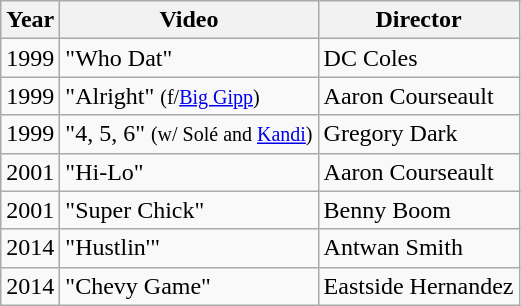<table class="wikitable">
<tr>
<th>Year</th>
<th>Video</th>
<th>Director</th>
</tr>
<tr>
<td>1999</td>
<td>"Who Dat"</td>
<td>DC Coles</td>
</tr>
<tr>
<td>1999</td>
<td>"Alright" <small> (f/<a href='#'>Big Gipp</a>)</small></td>
<td>Aaron Courseault</td>
</tr>
<tr>
<td>1999</td>
<td>"4, 5, 6" <small> (w/ Solé and <a href='#'>Kandi</a>)</small></td>
<td>Gregory Dark</td>
</tr>
<tr>
<td>2001</td>
<td>"Hi-Lo"</td>
<td>Aaron Courseault</td>
</tr>
<tr>
<td>2001</td>
<td>"Super Chick"</td>
<td>Benny Boom</td>
</tr>
<tr>
<td>2014</td>
<td>"Hustlin'"</td>
<td>Antwan Smith</td>
</tr>
<tr>
<td>2014</td>
<td>"Chevy Game"</td>
<td>Eastside Hernandez</td>
</tr>
</table>
